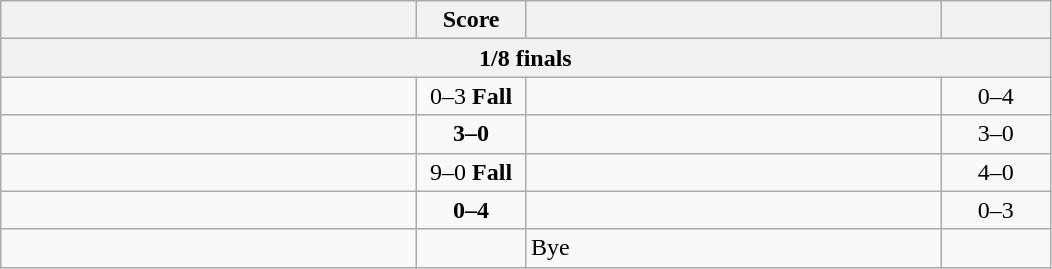<table class="wikitable" style="text-align: left;">
<tr>
<th align="right" width="270"></th>
<th width="65">Score</th>
<th align="left" width="270"></th>
<th width="65"></th>
</tr>
<tr>
<th colspan=4>1/8 finals</th>
</tr>
<tr>
<td></td>
<td align="center">0–3 <strong>Fall</strong></td>
<td><strong></strong></td>
<td align=center>0–4 <strong></strong></td>
</tr>
<tr>
<td><strong></strong></td>
<td align="center"><strong>3–0</strong></td>
<td></td>
<td align=center>3–0 <strong></strong></td>
</tr>
<tr>
<td><strong></strong></td>
<td align="center">9–0 <strong>Fall</strong></td>
<td></td>
<td align=center>4–0 <strong></strong></td>
</tr>
<tr>
<td></td>
<td align="center"><strong>0–4</strong></td>
<td><strong></strong></td>
<td align=center>0–3 <strong></strong></td>
</tr>
<tr>
<td><strong></strong></td>
<td></td>
<td>Bye</td>
<td></td>
</tr>
</table>
